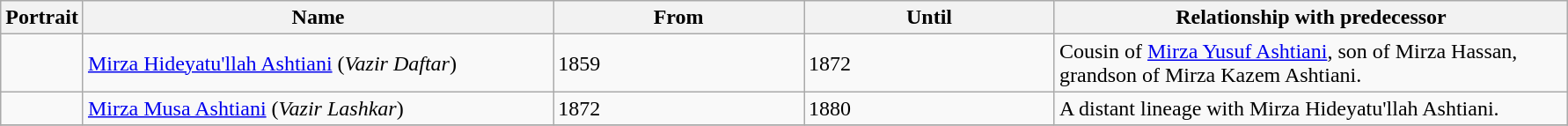<table width=94% class="wikitable">
<tr>
<th style="width:auto;">Portrait</th>
<th style="width:30%;">Name</th>
<th style="width:16%;">From</th>
<th style="width:16%;">Until</th>
<th style="width:auto;">Relationship with predecessor</th>
</tr>
<tr>
<td></td>
<td><a href='#'>Mirza Hideyatu'llah Ashtiani</a> (<em>Vazir Daftar</em>)</td>
<td>1859</td>
<td>1872</td>
<td>Cousin of <a href='#'>Mirza Yusuf Ashtiani</a>, son of Mirza Hassan, grandson of Mirza Kazem Ashtiani.</td>
</tr>
<tr>
<td></td>
<td><a href='#'>Mirza Musa Ashtiani</a> (<em>Vazir Lashkar</em>)</td>
<td>1872</td>
<td>1880</td>
<td>A distant lineage with Mirza Hideyatu'llah Ashtiani.</td>
</tr>
<tr>
</tr>
</table>
